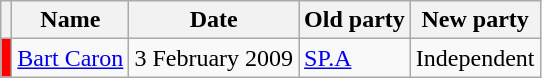<table class="wikitable sortable">
<tr>
<th></th>
<th>Name</th>
<th>Date</th>
<th>Old party</th>
<th>New party</th>
</tr>
<tr>
<td bgcolor="red"></td>
<td><a href='#'>Bart Caron</a></td>
<td>3 February 2009</td>
<td><a href='#'>SP.A</a></td>
<td>Independent</td>
</tr>
</table>
